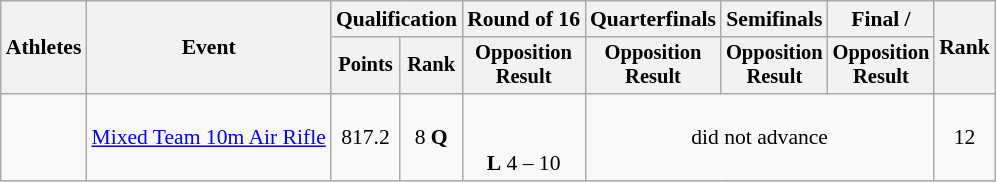<table class="wikitable" style="font-size:90%;">
<tr>
<th rowspan=2>Athletes</th>
<th rowspan=2>Event</th>
<th colspan=2>Qualification</th>
<th>Round of 16</th>
<th>Quarterfinals</th>
<th>Semifinals</th>
<th>Final / </th>
<th rowspan=2>Rank</th>
</tr>
<tr style="font-size:95%">
<th>Points</th>
<th>Rank</th>
<th>Opposition<br>Result</th>
<th>Opposition<br>Result</th>
<th>Opposition<br>Result</th>
<th>Opposition<br>Result</th>
</tr>
<tr align=center>
<td align=left><br></td>
<td align=left><a href='#'>Mixed Team 10m Air Rifle</a></td>
<td>817.2</td>
<td>8 <strong>Q</strong></td>
<td><br><br><strong>L</strong> 4 – 10</td>
<td colspan=3>did not advance</td>
<td>12</td>
</tr>
</table>
